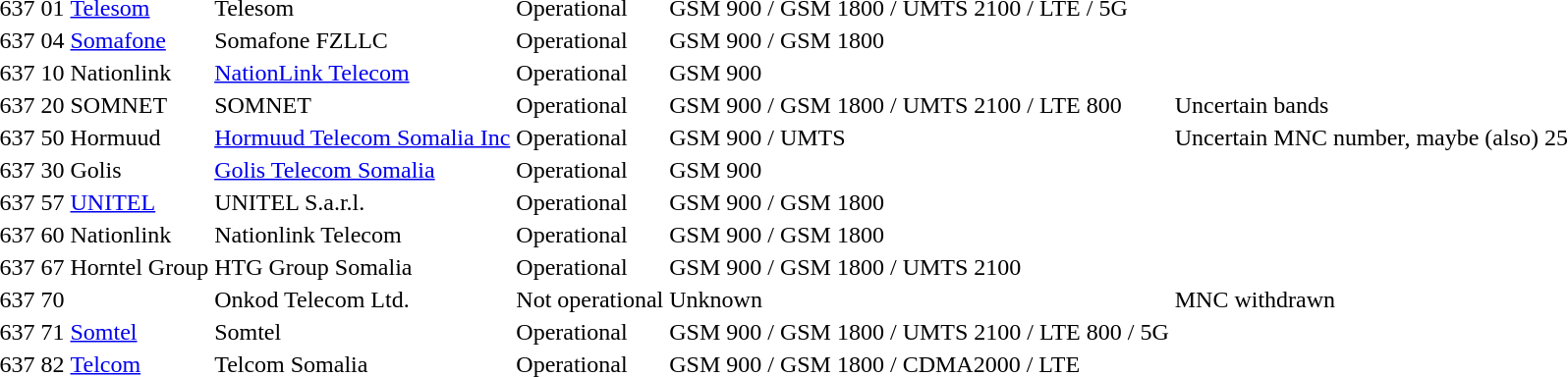<table>
<tr>
<td>637</td>
<td>01</td>
<td><a href='#'>Telesom</a></td>
<td>Telesom</td>
<td>Operational</td>
<td>GSM 900 / GSM 1800 / UMTS 2100 / LTE / 5G</td>
<td></td>
</tr>
<tr>
<td>637</td>
<td>04</td>
<td><a href='#'>Somafone</a></td>
<td>Somafone FZLLC</td>
<td>Operational</td>
<td>GSM 900 / GSM 1800</td>
<td></td>
</tr>
<tr>
<td>637</td>
<td>10</td>
<td>Nationlink</td>
<td><a href='#'>NationLink Telecom</a></td>
<td>Operational</td>
<td>GSM 900</td>
<td></td>
</tr>
<tr>
<td>637</td>
<td>20</td>
<td>SOMNET</td>
<td>SOMNET</td>
<td>Operational</td>
<td>GSM 900 / GSM 1800 / UMTS 2100 / LTE 800</td>
<td>Uncertain bands</td>
</tr>
<tr>
<td>637</td>
<td>50</td>
<td>Hormuud</td>
<td><a href='#'>Hormuud Telecom Somalia Inc</a></td>
<td>Operational</td>
<td>GSM 900 / UMTS</td>
<td>Uncertain MNC number, maybe (also) 25 </td>
</tr>
<tr>
<td>637</td>
<td>30</td>
<td>Golis</td>
<td><a href='#'>Golis Telecom Somalia</a></td>
<td>Operational</td>
<td>GSM 900</td>
<td></td>
</tr>
<tr>
<td>637</td>
<td>57</td>
<td><a href='#'>UNITEL</a></td>
<td>UNITEL S.a.r.l.</td>
<td>Operational</td>
<td>GSM 900 / GSM 1800</td>
<td></td>
</tr>
<tr>
<td>637</td>
<td>60</td>
<td>Nationlink</td>
<td>Nationlink Telecom</td>
<td>Operational</td>
<td>GSM 900 / GSM 1800</td>
<td></td>
</tr>
<tr>
<td>637</td>
<td>67</td>
<td>Horntel Group</td>
<td>HTG Group Somalia</td>
<td>Operational</td>
<td>GSM 900 / GSM 1800 / UMTS 2100</td>
<td></td>
</tr>
<tr>
<td>637</td>
<td>70</td>
<td></td>
<td>Onkod Telecom Ltd.</td>
<td>Not operational</td>
<td>Unknown</td>
<td>MNC withdrawn </td>
</tr>
<tr>
<td>637</td>
<td>71</td>
<td><a href='#'>Somtel</a></td>
<td>Somtel</td>
<td>Operational</td>
<td>GSM 900 / GSM 1800 / UMTS 2100 / LTE 800 / 5G</td>
<td></td>
</tr>
<tr>
<td>637</td>
<td>82</td>
<td><a href='#'>Telcom</a></td>
<td>Telcom Somalia</td>
<td>Operational</td>
<td>GSM 900 / GSM 1800 / CDMA2000 / LTE</td>
<td></td>
</tr>
</table>
